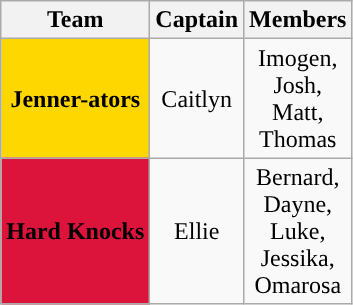<table class="wikitable" style="text-align:center;">
<tr>
<th>Team</th>
<th>Captain</th>
<th>Members</th>
</tr>
<tr>
<th style="background:gold;">Jenner-ators</th>
<td>Caitlyn</td>
<td>Imogen,<br>Josh,<br>Matt,<br>Thomas</td>
</tr>
<tr>
<th style="background:crimson;">Hard Knocks</th>
<td>Ellie</td>
<td>Bernard,<br>Dayne,<br>Luke,<br>Jessika,<br>Omarosa</td>
</tr>
</table>
